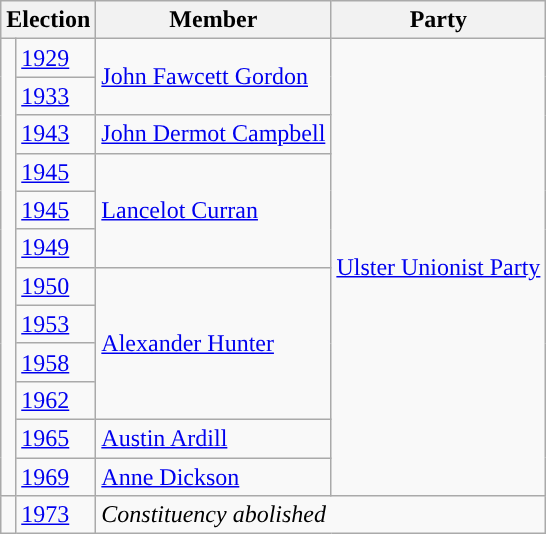<table class="wikitable">
<tr>
<th colspan="2">Election</th>
<th>Member</th>
<th>Party</th>
</tr>
<tr>
<td rowspan="12" style="background-color: "></td>
<td><a href='#'>1929</a></td>
<td rowspan="2"><a href='#'>John Fawcett Gordon</a></td>
<td rowspan="12"><a href='#'>Ulster Unionist Party</a></td>
</tr>
<tr>
<td><a href='#'>1933</a></td>
</tr>
<tr>
<td><a href='#'>1943</a></td>
<td><a href='#'>John Dermot Campbell</a></td>
</tr>
<tr>
<td><a href='#'>1945</a></td>
<td rowspan="3"><a href='#'>Lancelot Curran</a></td>
</tr>
<tr>
<td><a href='#'>1945</a></td>
</tr>
<tr>
<td><a href='#'>1949</a></td>
</tr>
<tr>
<td><a href='#'>1950</a></td>
<td rowspan="4"><a href='#'>Alexander Hunter</a></td>
</tr>
<tr>
<td><a href='#'>1953</a></td>
</tr>
<tr>
<td><a href='#'>1958</a></td>
</tr>
<tr>
<td><a href='#'>1962</a></td>
</tr>
<tr>
<td><a href='#'>1965</a></td>
<td><a href='#'>Austin Ardill</a></td>
</tr>
<tr>
<td><a href='#'>1969</a></td>
<td><a href='#'>Anne Dickson</a></td>
</tr>
<tr>
<td></td>
<td><a href='#'>1973</a></td>
<td colspan="3"><em>Constituency abolished</em></td>
</tr>
</table>
